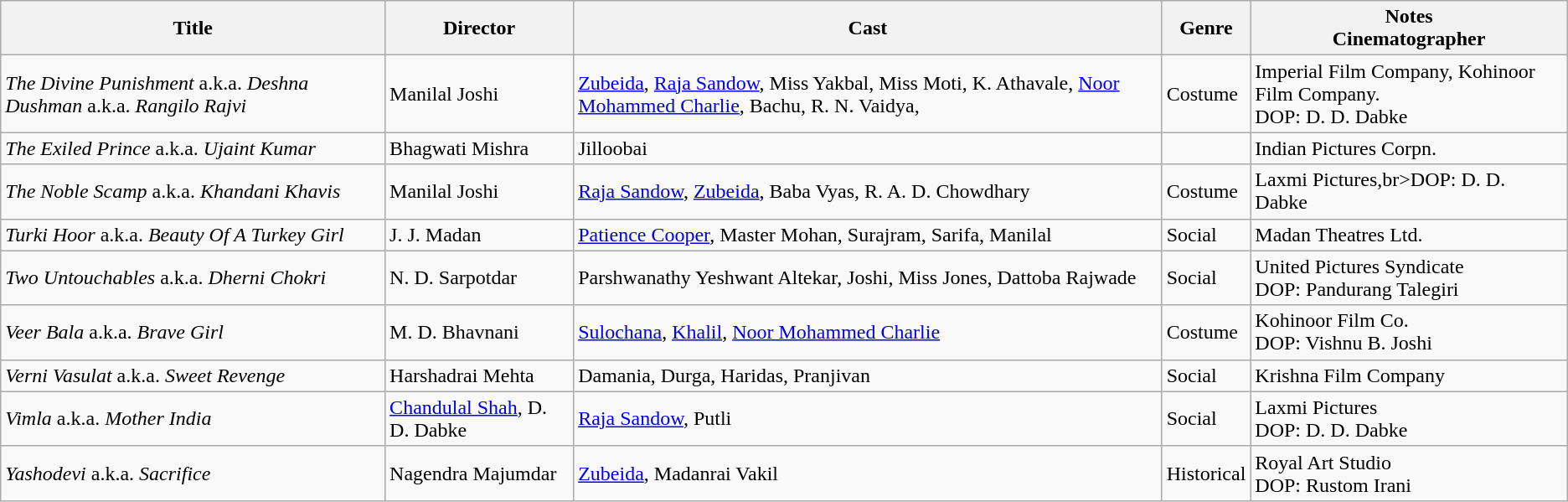<table class="wikitable">
<tr>
<th>Title</th>
<th>Director</th>
<th>Cast</th>
<th>Genre</th>
<th>Notes<br>Cinematographer</th>
</tr>
<tr>
<td><em>The Divine Punishment</em> a.k.a. <em>Deshna Dushman</em> a.k.a. <em>Rangilo Rajvi</em></td>
<td>Manilal Joshi</td>
<td><a href='#'>Zubeida</a>, <a href='#'>Raja Sandow</a>, Miss Yakbal, Miss Moti, K. Athavale, <a href='#'>Noor Mohammed Charlie</a>, Bachu, R. N. Vaidya,</td>
<td>Costume</td>
<td>Imperial Film Company, Kohinoor Film Company.<br>DOP: D. D. Dabke</td>
</tr>
<tr>
<td><em>The Exiled Prince</em> a.k.a. <em>Ujaint Kumar</em></td>
<td>Bhagwati Mishra</td>
<td>Jilloobai</td>
<td></td>
<td>Indian Pictures Corpn.</td>
</tr>
<tr>
<td><em>The Noble Scamp</em> a.k.a. <em>Khandani Khavis</em></td>
<td>Manilal Joshi</td>
<td><a href='#'>Raja Sandow</a>, <a href='#'>Zubeida</a>, Baba Vyas, R. A. D. Chowdhary</td>
<td>Costume</td>
<td>Laxmi Pictures,br>DOP: D. D. Dabke</td>
</tr>
<tr>
<td><em>Turki Hoor</em> a.k.a. <em>Beauty Of A Turkey Girl</em></td>
<td>J. J. Madan</td>
<td><a href='#'>Patience Cooper</a>, Master Mohan, Surajram, Sarifa, Manilal</td>
<td>Social</td>
<td>Madan Theatres Ltd.</td>
</tr>
<tr>
<td><em>Two Untouchables</em> a.k.a. <em>Dherni Chokri</em></td>
<td>N. D. Sarpotdar</td>
<td>Parshwanathy Yeshwant Altekar, Joshi, Miss Jones, Dattoba Rajwade</td>
<td>Social</td>
<td>United Pictures Syndicate<br>DOP: Pandurang Talegiri</td>
</tr>
<tr>
<td><em>Veer Bala</em> a.k.a. <em>Brave Girl</em></td>
<td>M. D. Bhavnani</td>
<td><a href='#'>Sulochana</a>, <a href='#'>Khalil</a>, <a href='#'>Noor Mohammed Charlie</a></td>
<td>Costume</td>
<td>Kohinoor Film Co.<br>DOP: Vishnu B. Joshi</td>
</tr>
<tr>
<td><em>Verni Vasulat</em> a.k.a. <em>Sweet Revenge</em></td>
<td>Harshadrai Mehta</td>
<td>Damania, Durga, Haridas, Pranjivan</td>
<td>Social</td>
<td>Krishna Film Company</td>
</tr>
<tr>
<td><em>Vimla</em> a.k.a. <em>Mother India</em></td>
<td><a href='#'>Chandulal Shah</a>, D. D. Dabke</td>
<td><a href='#'>Raja Sandow</a>, Putli</td>
<td>Social</td>
<td>Laxmi Pictures<br>DOP: D. D. Dabke</td>
</tr>
<tr>
<td><em>Yashodevi</em> a.k.a. <em>Sacrifice</em></td>
<td>Nagendra Majumdar</td>
<td><a href='#'>Zubeida</a>, Madanrai Vakil</td>
<td>Historical</td>
<td>Royal Art Studio<br>DOP: Rustom Irani</td>
</tr>
</table>
